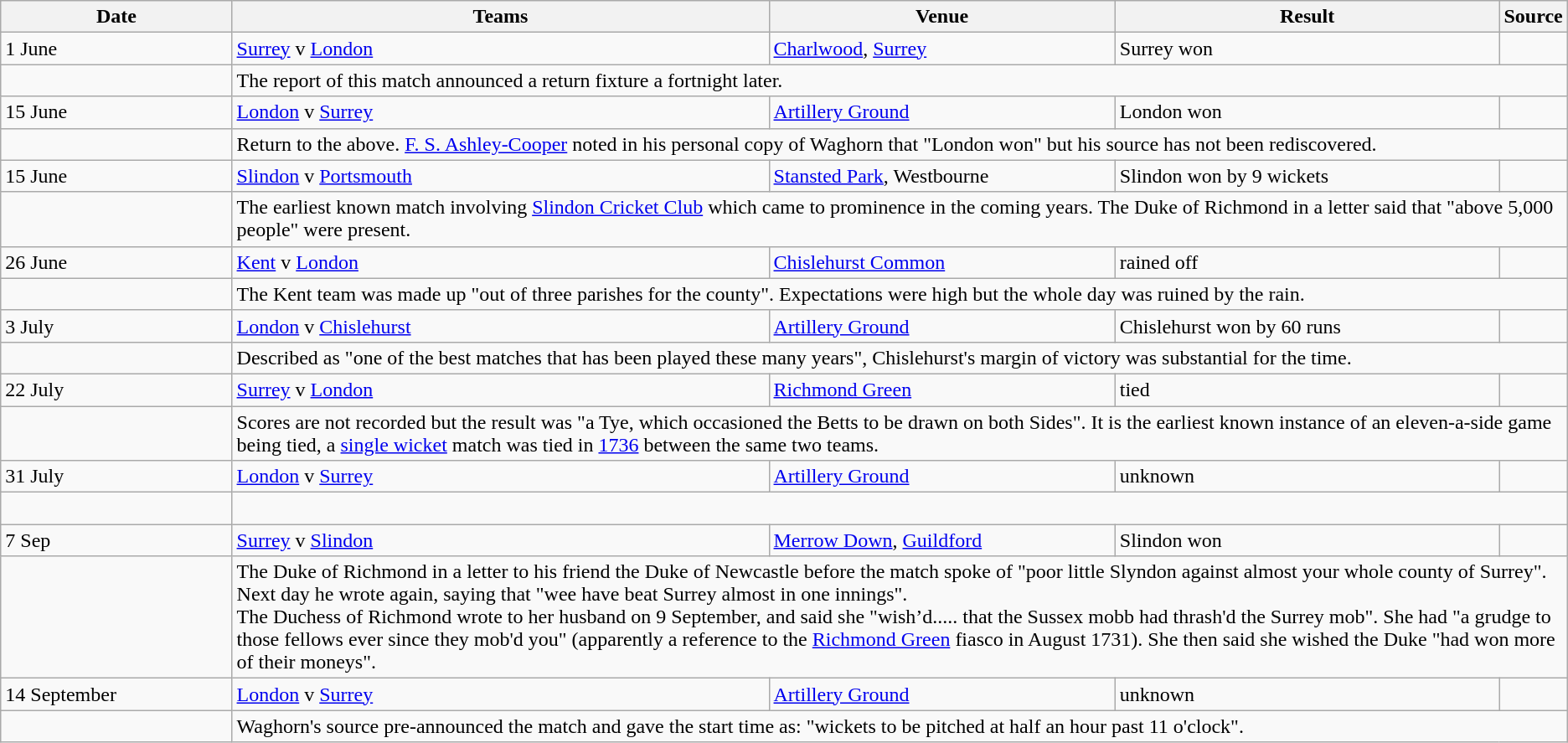<table class="wikitable">
<tr>
<th width="15%">Date</th>
<th width="35%">Teams</th>
<th width="22.5%">Venue</th>
<th width="25%">Result</th>
<th width="2.5%">Source</th>
</tr>
<tr>
<td>1 June</td>
<td><a href='#'>Surrey</a> v <a href='#'>London</a></td>
<td><a href='#'>Charlwood</a>, <a href='#'>Surrey</a></td>
<td>Surrey won</td>
<td></td>
</tr>
<tr>
<td></td>
<td colspan="4">The report of this match announced a return fixture a fortnight later.</td>
</tr>
<tr>
<td>15 June</td>
<td><a href='#'>London</a> v <a href='#'>Surrey</a></td>
<td><a href='#'>Artillery Ground</a></td>
<td>London won</td>
<td></td>
</tr>
<tr>
<td></td>
<td colspan="4">Return to the above. <a href='#'>F. S. Ashley-Cooper</a> noted in his personal copy of Waghorn that "London won" but his source has not been rediscovered.</td>
</tr>
<tr>
<td>15 June</td>
<td><a href='#'>Slindon</a> v <a href='#'>Portsmouth</a></td>
<td><a href='#'>Stansted Park</a>, Westbourne</td>
<td>Slindon won by 9 wickets</td>
<td></td>
</tr>
<tr>
<td></td>
<td colspan="4">The earliest known match involving <a href='#'>Slindon Cricket Club</a> which came to prominence in the coming years. The Duke of Richmond in a letter said that "above 5,000 people" were present.</td>
</tr>
<tr>
<td>26 June</td>
<td><a href='#'>Kent</a> v <a href='#'>London</a></td>
<td><a href='#'>Chislehurst Common</a></td>
<td>rained off</td>
<td></td>
</tr>
<tr>
<td></td>
<td colspan="4">The Kent team was made up "out of three parishes for the county". Expectations were high but the whole day was ruined by the rain.</td>
</tr>
<tr>
<td>3 July</td>
<td><a href='#'>London</a> v <a href='#'>Chislehurst</a></td>
<td><a href='#'>Artillery Ground</a></td>
<td>Chislehurst won by 60 runs</td>
<td></td>
</tr>
<tr>
<td></td>
<td colspan="4">Described as "one of the best matches that has been played these many years", Chislehurst's margin of victory was substantial for the time.</td>
</tr>
<tr>
<td>22 July</td>
<td><a href='#'>Surrey</a> v <a href='#'>London</a></td>
<td><a href='#'>Richmond Green</a></td>
<td>tied</td>
<td></td>
</tr>
<tr>
<td></td>
<td colspan="4">Scores are not recorded but the result was "a Tye, which occasioned the Betts to be drawn on both Sides". It is the earliest known instance of an eleven-a-side game being tied, a <a href='#'>single wicket</a> match was tied in <a href='#'>1736</a> between the same two teams.</td>
</tr>
<tr>
<td>31 July</td>
<td><a href='#'>London</a> v <a href='#'>Surrey</a></td>
<td><a href='#'>Artillery Ground</a></td>
<td>unknown</td>
<td></td>
</tr>
<tr>
<td></td>
<td colspan="4"> </td>
</tr>
<tr>
<td>7 Sep</td>
<td><a href='#'>Surrey</a> v <a href='#'>Slindon</a></td>
<td><a href='#'>Merrow Down</a>, <a href='#'>Guildford</a></td>
<td>Slindon won</td>
<td></td>
</tr>
<tr>
<td></td>
<td colspan="4">The Duke of Richmond in a letter to his friend the Duke of Newcastle before the match spoke of "poor little Slyndon against almost your whole county of Surrey". Next day he wrote again, saying that "wee have beat Surrey almost in one innings".<br>The Duchess of Richmond wrote to her husband on 9 September, and said she "wish’d..... that the Sussex mobb had thrash'd the Surrey mob". She had "a grudge to those fellows ever since they mob'd you" (apparently a reference to the <a href='#'>Richmond Green</a> fiasco in August 1731). She then said she wished the Duke "had won more of their moneys".</td>
</tr>
<tr>
<td>14 September</td>
<td><a href='#'>London</a> v <a href='#'>Surrey</a></td>
<td><a href='#'>Artillery Ground</a></td>
<td>unknown</td>
<td></td>
</tr>
<tr>
<td></td>
<td colspan="4">Waghorn's source pre-announced the match and gave the start time as: "wickets to be pitched at half an hour past 11 o'clock".</td>
</tr>
</table>
